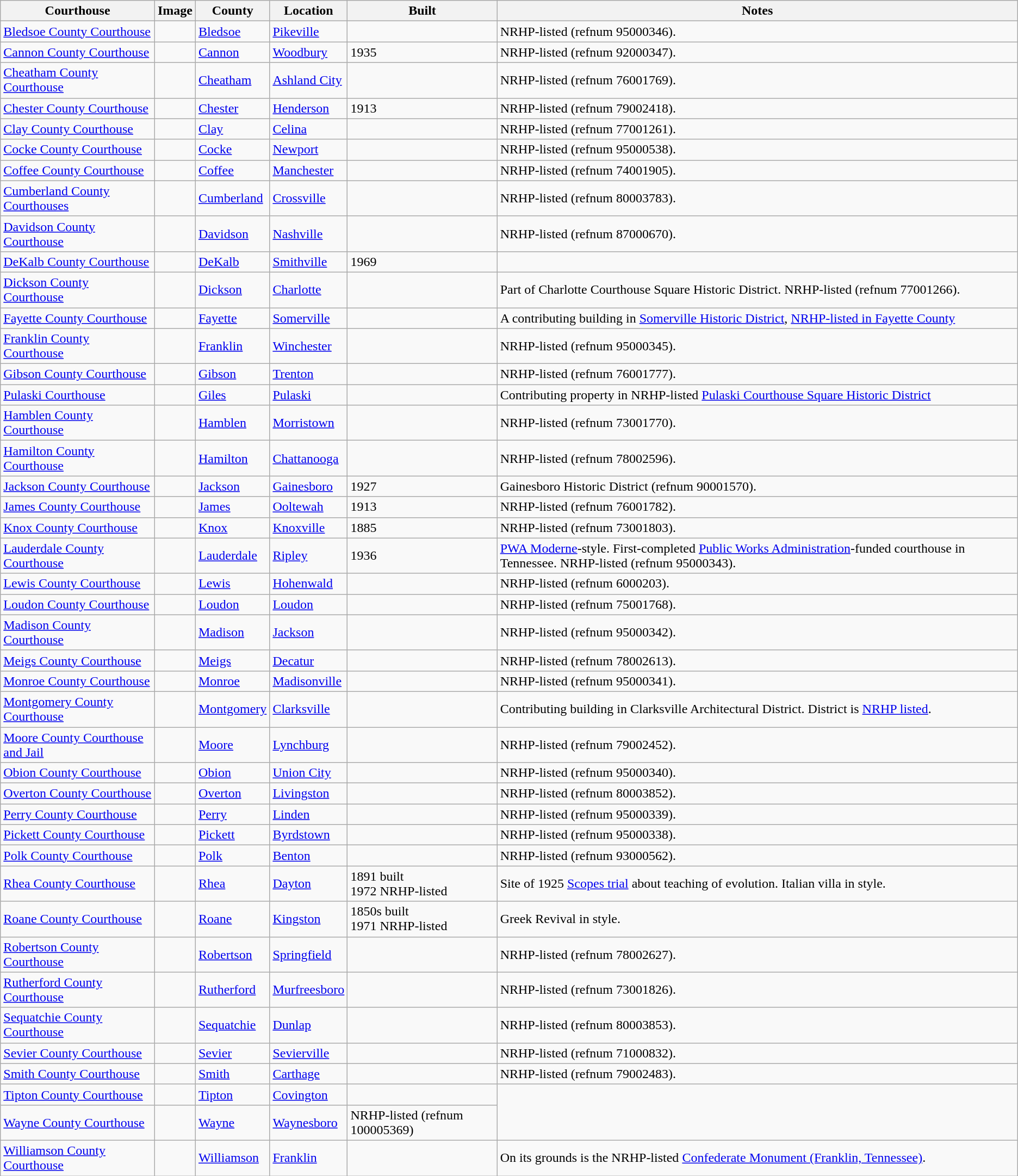<table class="wikitable sortable sticky-header sort-under">
<tr>
<th>Courthouse</th>
<th>Image</th>
<th>County</th>
<th>Location</th>
<th>Built</th>
<th>Notes</th>
</tr>
<tr>
<td><a href='#'>Bledsoe County Courthouse</a></td>
<td></td>
<td><a href='#'>Bledsoe</a></td>
<td><a href='#'>Pikeville</a><br><small></small></td>
<td></td>
<td>NRHP-listed (refnum 95000346).</td>
</tr>
<tr>
<td><a href='#'>Cannon County Courthouse</a></td>
<td></td>
<td><a href='#'>Cannon</a></td>
<td><a href='#'>Woodbury</a><br><small></small></td>
<td>1935</td>
<td>NRHP-listed (refnum 92000347).</td>
</tr>
<tr>
<td><a href='#'>Cheatham County Courthouse</a></td>
<td></td>
<td><a href='#'>Cheatham</a></td>
<td><a href='#'>Ashland City</a><br><small></small></td>
<td></td>
<td>NRHP-listed (refnum 76001769).</td>
</tr>
<tr>
<td><a href='#'>Chester County Courthouse</a></td>
<td></td>
<td><a href='#'>Chester</a></td>
<td><a href='#'>Henderson</a><br><small></small></td>
<td>1913</td>
<td>NRHP-listed (refnum 79002418).</td>
</tr>
<tr>
<td><a href='#'>Clay County Courthouse</a></td>
<td></td>
<td><a href='#'>Clay</a></td>
<td><a href='#'>Celina</a></td>
<td></td>
<td>NRHP-listed (refnum 77001261).</td>
</tr>
<tr>
<td><a href='#'>Cocke County Courthouse</a></td>
<td></td>
<td><a href='#'>Cocke</a></td>
<td><a href='#'>Newport</a></td>
<td></td>
<td>NRHP-listed (refnum 95000538).</td>
</tr>
<tr>
<td><a href='#'>Coffee County Courthouse</a></td>
<td></td>
<td><a href='#'>Coffee</a></td>
<td><a href='#'>Manchester</a></td>
<td></td>
<td>NRHP-listed (refnum 74001905).</td>
</tr>
<tr>
<td><a href='#'>Cumberland County Courthouses</a></td>
<td></td>
<td><a href='#'>Cumberland</a></td>
<td><a href='#'>Crossville</a></td>
<td></td>
<td>NRHP-listed (refnum 80003783).</td>
</tr>
<tr>
<td><a href='#'>Davidson County Courthouse</a></td>
<td></td>
<td><a href='#'>Davidson</a></td>
<td><a href='#'>Nashville</a></td>
<td></td>
<td>NRHP-listed (refnum 87000670).</td>
</tr>
<tr>
<td><a href='#'>DeKalb County Courthouse</a></td>
<td></td>
<td><a href='#'>DeKalb</a></td>
<td><a href='#'>Smithville</a></td>
<td>1969</td>
<td></td>
</tr>
<tr>
<td><a href='#'>Dickson County Courthouse</a></td>
<td></td>
<td><a href='#'>Dickson</a></td>
<td><a href='#'>Charlotte</a></td>
<td></td>
<td>Part of Charlotte Courthouse Square Historic District. NRHP-listed (refnum 77001266).</td>
</tr>
<tr>
<td><a href='#'>Fayette County Courthouse</a></td>
<td></td>
<td><a href='#'>Fayette</a></td>
<td><a href='#'>Somerville</a></td>
<td></td>
<td>A contributing building in <a href='#'>Somerville Historic District</a>, <a href='#'>NRHP-listed in Fayette County</a></td>
</tr>
<tr>
<td><a href='#'>Franklin County Courthouse</a></td>
<td></td>
<td><a href='#'>Franklin</a></td>
<td><a href='#'>Winchester</a></td>
<td></td>
<td>NRHP-listed (refnum 95000345).</td>
</tr>
<tr>
<td><a href='#'>Gibson County Courthouse</a></td>
<td></td>
<td><a href='#'>Gibson</a></td>
<td><a href='#'>Trenton</a><br><small></small></td>
<td></td>
<td>NRHP-listed (refnum 76001777).</td>
</tr>
<tr>
<td><a href='#'>Pulaski Courthouse</a></td>
<td></td>
<td><a href='#'>Giles</a></td>
<td><a href='#'>Pulaski</a></td>
<td></td>
<td>Contributing property in NRHP-listed <a href='#'>Pulaski Courthouse Square Historic District</a></td>
</tr>
<tr>
<td><a href='#'>Hamblen County Courthouse</a></td>
<td></td>
<td><a href='#'>Hamblen</a></td>
<td><a href='#'>Morristown</a><br><small></small></td>
<td></td>
<td>NRHP-listed (refnum 73001770).</td>
</tr>
<tr>
<td><a href='#'>Hamilton County Courthouse</a></td>
<td></td>
<td><a href='#'>Hamilton</a></td>
<td><a href='#'>Chattanooga</a></td>
<td></td>
<td>NRHP-listed (refnum 78002596).</td>
</tr>
<tr>
<td><a href='#'>Jackson County Courthouse</a></td>
<td></td>
<td><a href='#'>Jackson</a></td>
<td><a href='#'>Gainesboro</a><br><small></small></td>
<td>1927</td>
<td>Gainesboro Historic District (refnum 90001570).</td>
</tr>
<tr>
<td><a href='#'>James County Courthouse</a></td>
<td></td>
<td><a href='#'>James</a></td>
<td><a href='#'>Ooltewah</a><br><small></small></td>
<td>1913</td>
<td>NRHP-listed (refnum 76001782).</td>
</tr>
<tr>
<td><a href='#'>Knox County Courthouse</a></td>
<td></td>
<td><a href='#'>Knox</a></td>
<td><a href='#'>Knoxville</a><br><small></small></td>
<td>1885</td>
<td>NRHP-listed (refnum 73001803).</td>
</tr>
<tr>
<td><a href='#'>Lauderdale County Courthouse</a></td>
<td></td>
<td><a href='#'>Lauderdale</a></td>
<td><a href='#'>Ripley</a><br><small></small></td>
<td>1936</td>
<td><a href='#'>PWA Moderne</a>-style. First-completed <a href='#'>Public Works Administration</a>-funded courthouse in Tennessee. NRHP-listed (refnum 95000343).</td>
</tr>
<tr>
<td><a href='#'>Lewis County Courthouse</a></td>
<td></td>
<td><a href='#'>Lewis</a></td>
<td><a href='#'>Hohenwald</a></td>
<td></td>
<td>NRHP-listed (refnum 6000203).</td>
</tr>
<tr>
<td><a href='#'>Loudon County Courthouse</a></td>
<td></td>
<td><a href='#'>Loudon</a></td>
<td><a href='#'>Loudon</a></td>
<td></td>
<td>NRHP-listed (refnum 75001768).</td>
</tr>
<tr>
<td><a href='#'>Madison County Courthouse</a></td>
<td></td>
<td><a href='#'>Madison</a></td>
<td><a href='#'>Jackson</a></td>
<td></td>
<td>NRHP-listed (refnum 95000342).</td>
</tr>
<tr>
<td><a href='#'>Meigs County Courthouse</a></td>
<td></td>
<td><a href='#'>Meigs</a></td>
<td><a href='#'>Decatur</a></td>
<td></td>
<td>NRHP-listed (refnum 78002613).</td>
</tr>
<tr>
<td><a href='#'>Monroe County Courthouse</a></td>
<td></td>
<td><a href='#'>Monroe</a></td>
<td><a href='#'>Madisonville</a></td>
<td></td>
<td>NRHP-listed (refnum 95000341).</td>
</tr>
<tr>
<td><a href='#'>Montgomery County Courthouse</a></td>
<td></td>
<td><a href='#'>Montgomery</a></td>
<td><a href='#'>Clarksville</a></td>
<td></td>
<td>Contributing building in Clarksville Architectural District. District is <a href='#'>NRHP listed</a>.</td>
</tr>
<tr>
<td><a href='#'>Moore County Courthouse and Jail</a></td>
<td></td>
<td><a href='#'>Moore</a></td>
<td><a href='#'>Lynchburg</a></td>
<td></td>
<td>NRHP-listed (refnum 79002452).</td>
</tr>
<tr>
<td><a href='#'>Obion County Courthouse</a></td>
<td></td>
<td><a href='#'>Obion</a></td>
<td><a href='#'>Union City</a></td>
<td></td>
<td>NRHP-listed (refnum 95000340).</td>
</tr>
<tr>
<td><a href='#'>Overton County Courthouse</a></td>
<td></td>
<td><a href='#'>Overton</a></td>
<td><a href='#'>Livingston</a></td>
<td></td>
<td>NRHP-listed (refnum 80003852).</td>
</tr>
<tr>
<td><a href='#'>Perry County Courthouse</a></td>
<td></td>
<td><a href='#'>Perry</a></td>
<td><a href='#'>Linden</a></td>
<td></td>
<td>NRHP-listed (refnum 95000339).</td>
</tr>
<tr>
<td><a href='#'>Pickett County Courthouse</a></td>
<td></td>
<td><a href='#'>Pickett</a></td>
<td><a href='#'>Byrdstown</a></td>
<td></td>
<td>NRHP-listed (refnum 95000338).</td>
</tr>
<tr>
<td><a href='#'>Polk County Courthouse</a></td>
<td></td>
<td><a href='#'>Polk</a></td>
<td><a href='#'>Benton</a></td>
<td></td>
<td>NRHP-listed (refnum 93000562).</td>
</tr>
<tr>
<td><a href='#'>Rhea County Courthouse</a></td>
<td></td>
<td><a href='#'>Rhea</a></td>
<td><a href='#'>Dayton</a><br><small></small></td>
<td>1891 built<br>1972 NRHP-listed</td>
<td>Site of 1925 <a href='#'>Scopes trial</a> about teaching of evolution. Italian villa in style.</td>
</tr>
<tr>
<td><a href='#'>Roane County Courthouse</a></td>
<td></td>
<td><a href='#'>Roane</a></td>
<td><a href='#'>Kingston</a><br><small></small></td>
<td>1850s built<br>1971 NRHP-listed</td>
<td>Greek Revival in style.</td>
</tr>
<tr>
<td><a href='#'>Robertson County Courthouse</a></td>
<td></td>
<td><a href='#'>Robertson</a></td>
<td><a href='#'>Springfield</a></td>
<td></td>
<td>NRHP-listed (refnum 78002627).</td>
</tr>
<tr>
<td><a href='#'>Rutherford County Courthouse</a></td>
<td></td>
<td><a href='#'>Rutherford</a></td>
<td><a href='#'>Murfreesboro</a></td>
<td></td>
<td>NRHP-listed (refnum 73001826).</td>
</tr>
<tr>
<td><a href='#'>Sequatchie County Courthouse</a></td>
<td></td>
<td><a href='#'>Sequatchie</a></td>
<td><a href='#'>Dunlap</a></td>
<td></td>
<td>NRHP-listed (refnum 80003853).</td>
</tr>
<tr>
<td><a href='#'>Sevier County Courthouse</a></td>
<td></td>
<td><a href='#'>Sevier</a></td>
<td><a href='#'>Sevierville</a></td>
<td></td>
<td>NRHP-listed (refnum 71000832).</td>
</tr>
<tr>
<td><a href='#'>Smith County Courthouse</a></td>
<td></td>
<td><a href='#'>Smith</a></td>
<td><a href='#'>Carthage</a></td>
<td></td>
<td>NRHP-listed (refnum 79002483).</td>
</tr>
<tr>
<td><a href='#'>Tipton County Courthouse</a></td>
<td></td>
<td><a href='#'>Tipton</a></td>
<td><a href='#'>Covington</a></td>
<td></td>
</tr>
<tr>
<td><a href='#'>Wayne County Courthouse</a></td>
<td></td>
<td><a href='#'>Wayne</a></td>
<td><a href='#'>Waynesboro</a></td>
<td>NRHP-listed (refnum 100005369)</td>
</tr>
<tr>
<td><a href='#'>Williamson County Courthouse</a></td>
<td></td>
<td><a href='#'>Williamson</a></td>
<td><a href='#'>Franklin</a></td>
<td></td>
<td>On its grounds is the NRHP-listed <a href='#'>Confederate Monument (Franklin, Tennessee)</a>.</td>
</tr>
</table>
